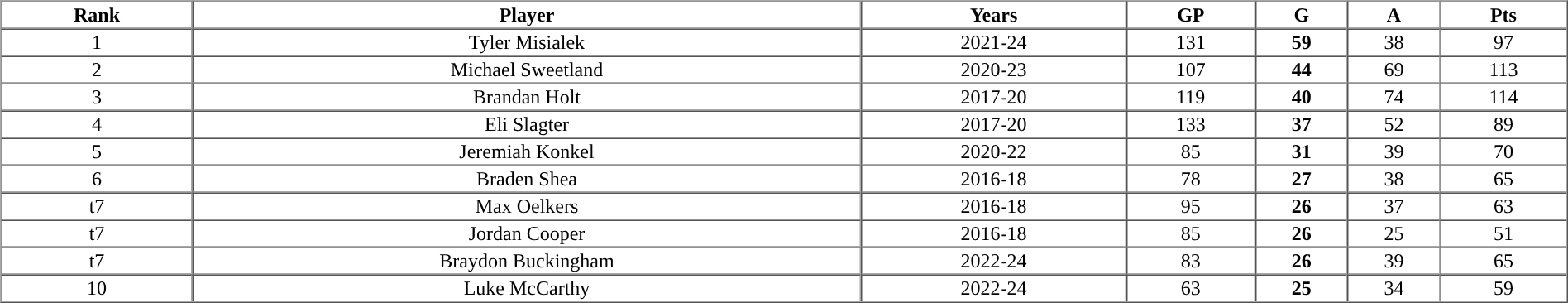<table cellpadding="1" border="1" cellspacing="0" width="100%">
<tr>
<th>Rank</th>
<th>Player</th>
<th>Years</th>
<th>GP</th>
<th>G</th>
<th>A</th>
<th>Pts</th>
</tr>
<tr>
</tr>
<tr align="center">
<td>1</td>
<td>Tyler Misialek</td>
<td>2021-24</td>
<td>131</td>
<td><strong>59</strong></td>
<td>38</td>
<td>97</td>
</tr>
<tr align="center">
<td>2</td>
<td>Michael Sweetland</td>
<td>2020-23</td>
<td>107</td>
<td><strong>44</strong></td>
<td>69</td>
<td>113</td>
</tr>
<tr align="center">
<td>3</td>
<td>Brandan Holt</td>
<td>2017-20</td>
<td>119</td>
<td><strong>40</strong></td>
<td>74</td>
<td>114</td>
</tr>
<tr align="center">
<td>4</td>
<td>Eli Slagter</td>
<td>2017-20</td>
<td>133</td>
<td><strong>37</strong></td>
<td>52</td>
<td>89</td>
</tr>
<tr align="center">
<td>5</td>
<td>Jeremiah Konkel</td>
<td>2020-22</td>
<td>85</td>
<td><strong>31</strong></td>
<td>39</td>
<td>70</td>
</tr>
<tr align="center">
</tr>
<tr align="center">
</tr>
<tr align="center">
<td>6</td>
<td>Braden Shea</td>
<td>2016-18</td>
<td>78</td>
<td><strong>27</strong></td>
<td>38</td>
<td>65</td>
</tr>
<tr align="center">
<td>t7</td>
<td>Max Oelkers</td>
<td>2016-18</td>
<td>95</td>
<td><strong>26</strong></td>
<td>37</td>
<td>63</td>
</tr>
<tr align="center">
<td>t7</td>
<td>Jordan Cooper</td>
<td>2016-18</td>
<td>85</td>
<td><strong>26</strong></td>
<td>25</td>
<td>51</td>
</tr>
<tr align="center">
<td>t7</td>
<td>Braydon Buckingham</td>
<td>2022-24</td>
<td>83</td>
<td><strong>26</strong></td>
<td>39</td>
<td>65</td>
</tr>
<tr align="center">
<td>10</td>
<td>Luke McCarthy</td>
<td>2022-24</td>
<td>63</td>
<td><strong>25</strong></td>
<td>34</td>
<td>59</td>
</tr>
</table>
